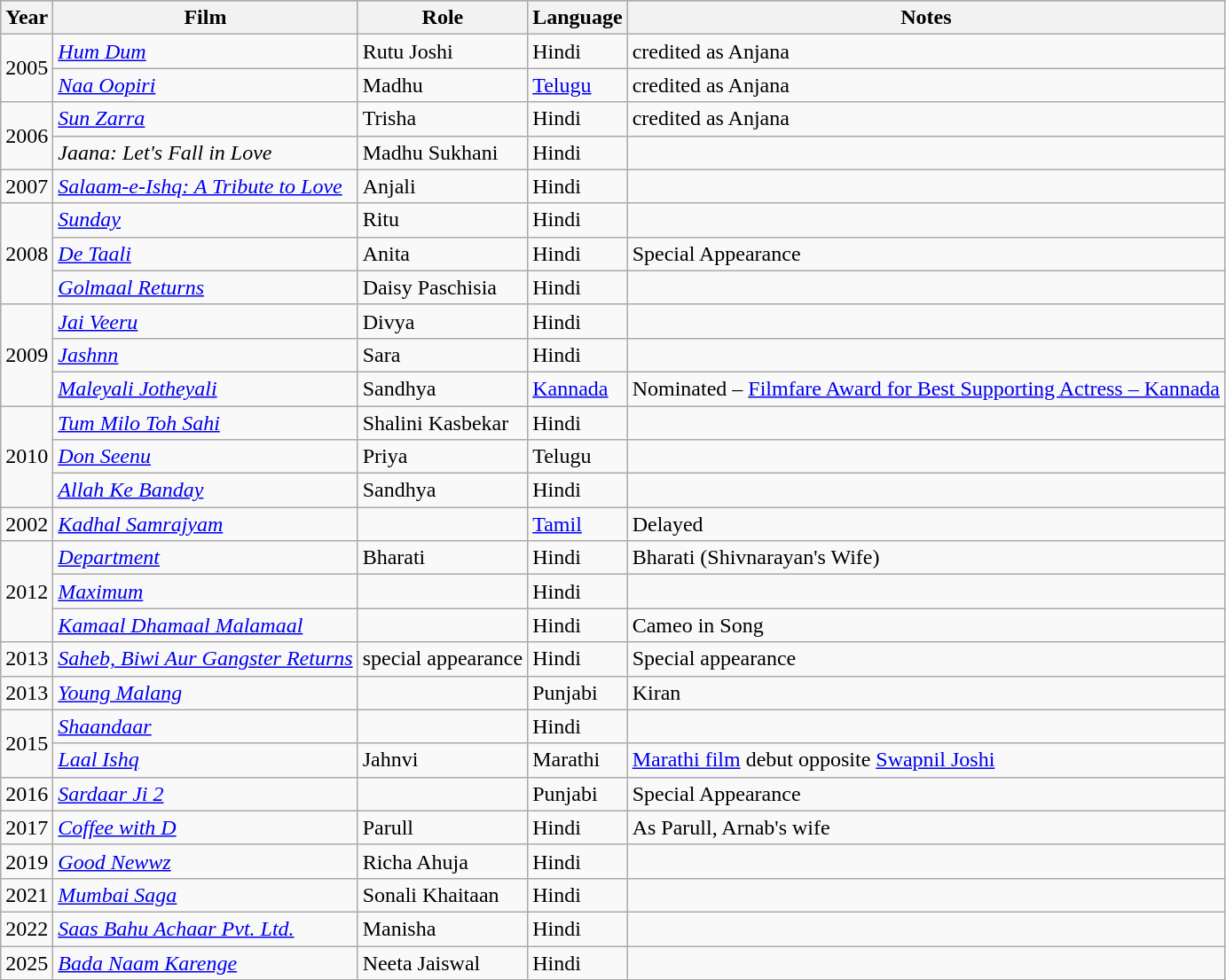<table class="wikitable sortable">
<tr bgcolor="#CCCCCC" align="center">
<th>Year</th>
<th>Film</th>
<th>Role</th>
<th>Language</th>
<th>Notes</th>
</tr>
<tr>
<td rowspan="2">2005</td>
<td><em><a href='#'>Hum Dum</a></em></td>
<td>Rutu Joshi</td>
<td>Hindi</td>
<td>credited as Anjana</td>
</tr>
<tr>
<td><em><a href='#'>Naa Oopiri</a></em></td>
<td>Madhu</td>
<td><a href='#'>Telugu</a></td>
<td>credited as Anjana</td>
</tr>
<tr>
<td rowspan="2">2006</td>
<td><em><a href='#'>Sun Zarra</a></em></td>
<td>Trisha</td>
<td>Hindi</td>
<td>credited as Anjana</td>
</tr>
<tr>
<td><em>Jaana: Let's Fall in Love</em></td>
<td>Madhu Sukhani</td>
<td>Hindi</td>
<td></td>
</tr>
<tr>
<td rowspan="1">2007</td>
<td><em><a href='#'>Salaam-e-Ishq: A Tribute to Love</a></em></td>
<td>Anjali</td>
<td>Hindi</td>
<td></td>
</tr>
<tr>
<td rowspan="3">2008</td>
<td><em><a href='#'>Sunday</a></em></td>
<td>Ritu</td>
<td>Hindi</td>
<td></td>
</tr>
<tr>
<td><em><a href='#'>De Taali</a></em></td>
<td>Anita</td>
<td>Hindi</td>
<td>Special Appearance</td>
</tr>
<tr>
<td><em><a href='#'>Golmaal Returns</a></em></td>
<td>Daisy Paschisia</td>
<td>Hindi</td>
<td></td>
</tr>
<tr>
<td rowspan="3">2009</td>
<td><em><a href='#'>Jai Veeru</a></em></td>
<td>Divya</td>
<td>Hindi</td>
<td></td>
</tr>
<tr>
<td><em><a href='#'>Jashnn</a></em></td>
<td>Sara</td>
<td>Hindi</td>
<td></td>
</tr>
<tr>
<td><em><a href='#'>Maleyali Jotheyali</a></em></td>
<td>Sandhya</td>
<td><a href='#'>Kannada</a></td>
<td>Nominated – <a href='#'>Filmfare Award for Best Supporting Actress – Kannada</a></td>
</tr>
<tr>
<td rowspan="3">2010</td>
<td><em><a href='#'>Tum Milo Toh Sahi</a></em></td>
<td>Shalini Kasbekar</td>
<td>Hindi</td>
<td></td>
</tr>
<tr>
<td><em><a href='#'>Don Seenu</a></em></td>
<td>Priya</td>
<td>Telugu</td>
<td></td>
</tr>
<tr>
<td><em><a href='#'>Allah Ke Banday</a></em></td>
<td>Sandhya</td>
<td>Hindi</td>
<td></td>
</tr>
<tr>
<td rowspan="1">2002</td>
<td><em><a href='#'>Kadhal Samrajyam</a></em></td>
<td></td>
<td><a href='#'>Tamil</a></td>
<td>Delayed</td>
</tr>
<tr>
<td rowspan="3">2012</td>
<td><em><a href='#'>Department</a></em></td>
<td>Bharati</td>
<td>Hindi</td>
<td>Bharati (Shivnarayan's Wife)</td>
</tr>
<tr>
<td><em><a href='#'>Maximum</a></em></td>
<td></td>
<td>Hindi</td>
<td></td>
</tr>
<tr>
<td><em><a href='#'>Kamaal Dhamaal Malamaal</a></em></td>
<td></td>
<td>Hindi</td>
<td>Cameo in Song</td>
</tr>
<tr>
<td rowspan="1">2013</td>
<td><em><a href='#'>Saheb, Biwi Aur Gangster Returns</a></em></td>
<td>special appearance</td>
<td>Hindi</td>
<td>Special appearance</td>
</tr>
<tr>
<td rowspan="1">2013</td>
<td><em><a href='#'>Young Malang</a></em></td>
<td></td>
<td>Punjabi</td>
<td>Kiran</td>
</tr>
<tr>
<td rowspan="2">2015</td>
<td><em><a href='#'>Shaandaar</a></em></td>
<td></td>
<td>Hindi</td>
<td></td>
</tr>
<tr>
<td><em><a href='#'>Laal Ishq</a></em></td>
<td>Jahnvi</td>
<td>Marathi</td>
<td><a href='#'>Marathi film</a> debut opposite <a href='#'>Swapnil Joshi</a></td>
</tr>
<tr>
<td rowspan="1">2016</td>
<td><em><a href='#'>Sardaar Ji 2</a></em></td>
<td></td>
<td>Punjabi</td>
<td>Special Appearance</td>
</tr>
<tr>
<td>2017</td>
<td><em><a href='#'>Coffee with D</a></em></td>
<td>Parull</td>
<td>Hindi</td>
<td>As Parull, Arnab's wife</td>
</tr>
<tr>
<td>2019</td>
<td><em><a href='#'>Good Newwz</a></em></td>
<td>Richa Ahuja</td>
<td>Hindi</td>
<td></td>
</tr>
<tr>
<td>2021</td>
<td><em><a href='#'>Mumbai Saga</a></em></td>
<td>Sonali Khaitaan</td>
<td>Hindi</td>
<td></td>
</tr>
<tr>
<td>2022</td>
<td><em><a href='#'>Saas Bahu Achaar Pvt. Ltd.</a></em></td>
<td>Manisha</td>
<td>Hindi</td>
<td></td>
</tr>
<tr>
<td>2025</td>
<td><em><a href='#'>Bada Naam Karenge</a></em></td>
<td>Neeta Jaiswal</td>
<td>Hindi</td>
<td></td>
</tr>
</table>
